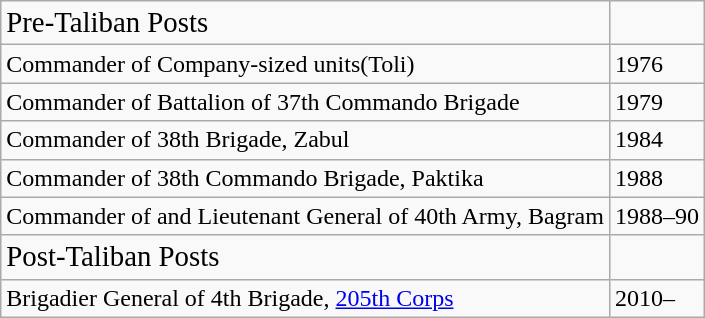<table class="wikitable">
<tr>
<td><big>Pre-Taliban Posts</big></td>
</tr>
<tr>
<td>Commander of Company-sized units(Toli)</td>
<td>1976</td>
</tr>
<tr>
<td>Commander of Battalion of 37th Commando Brigade</td>
<td>1979</td>
</tr>
<tr>
<td>Commander of 38th Brigade, Zabul</td>
<td>1984</td>
</tr>
<tr>
<td>Commander of 38th Commando Brigade, Paktika</td>
<td>1988</td>
</tr>
<tr>
<td>Commander of and Lieutenant General of 40th Army, Bagram</td>
<td>1988–90</td>
</tr>
<tr>
<td><big> Post-Taliban Posts</big></td>
</tr>
<tr>
<td>Brigadier General of 4th Brigade, <a href='#'>205th Corps</a></td>
<td>2010–</td>
</tr>
</table>
